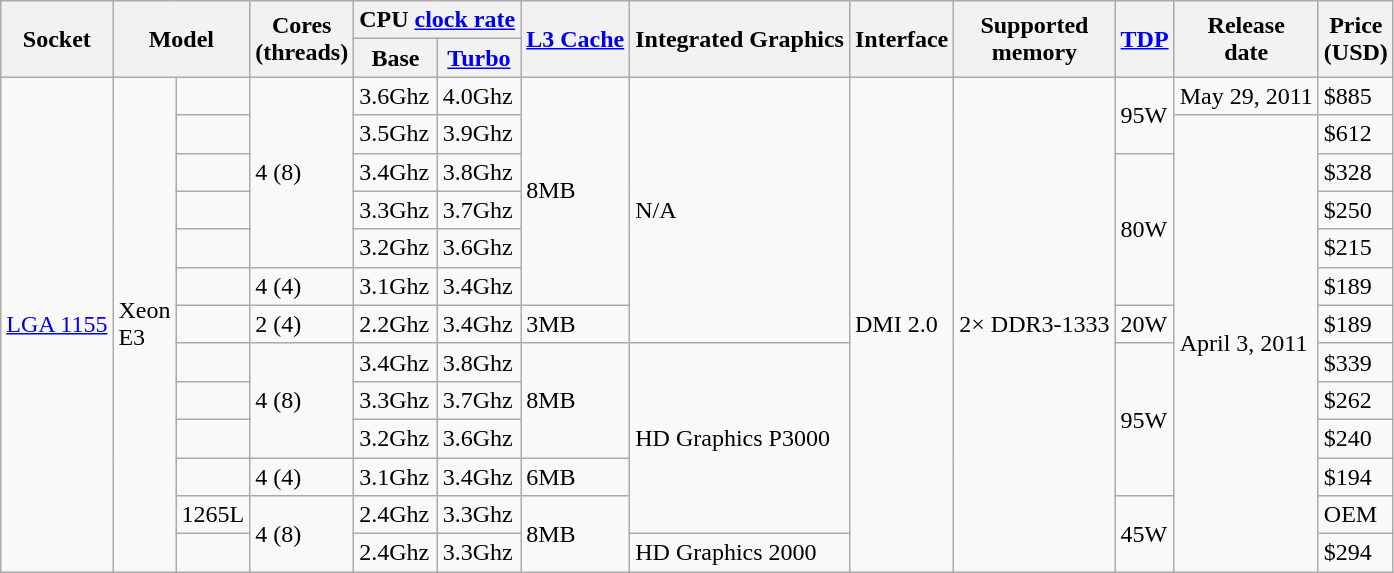<table class="wikitable">
<tr>
<th rowspan="2">Socket</th>
<th colspan="2" rowspan="2">Model</th>
<th rowspan="2">Cores<br>(threads)</th>
<th colspan="2">CPU <a href='#'>clock rate</a></th>
<th rowspan="2"><a href='#'>L3 Cache</a></th>
<th rowspan="2">Integrated Graphics</th>
<th rowspan="2">Interface</th>
<th rowspan="2">Supported<br>memory</th>
<th rowspan="2"><a href='#'>TDP</a></th>
<th rowspan="2">Release<br>date</th>
<th rowspan="2">Price<br>(USD)</th>
</tr>
<tr>
<th>Base</th>
<th><a href='#'>Turbo</a></th>
</tr>
<tr>
<td rowspan="13"><a href='#'>LGA 1155</a></td>
<td rowspan="13">Xeon<br>E3</td>
<td></td>
<td rowspan="5">4 (8)</td>
<td>3.6Ghz</td>
<td>4.0Ghz</td>
<td rowspan="6">8MB</td>
<td rowspan="7">N/A</td>
<td rowspan="13">DMI 2.0</td>
<td rowspan="13">2× DDR3-1333</td>
<td rowspan="2">95W</td>
<td>May 29, 2011</td>
<td>$885</td>
</tr>
<tr>
<td></td>
<td>3.5Ghz</td>
<td>3.9Ghz</td>
<td rowspan="12">April 3, 2011</td>
<td>$612</td>
</tr>
<tr>
<td></td>
<td>3.4Ghz</td>
<td>3.8Ghz</td>
<td rowspan="4">80W</td>
<td>$328</td>
</tr>
<tr>
<td></td>
<td>3.3Ghz</td>
<td>3.7Ghz</td>
<td>$250</td>
</tr>
<tr>
<td></td>
<td>3.2Ghz</td>
<td>3.6Ghz</td>
<td>$215</td>
</tr>
<tr>
<td></td>
<td>4 (4)</td>
<td>3.1Ghz</td>
<td>3.4Ghz</td>
<td>$189</td>
</tr>
<tr>
<td></td>
<td>2 (4)</td>
<td>2.2Ghz</td>
<td>3.4Ghz</td>
<td>3MB</td>
<td>20W</td>
<td>$189</td>
</tr>
<tr>
<td></td>
<td rowspan="3">4 (8)</td>
<td>3.4Ghz</td>
<td>3.8Ghz</td>
<td rowspan="3">8MB</td>
<td rowspan="5">HD Graphics P3000</td>
<td rowspan="4">95W</td>
<td>$339</td>
</tr>
<tr>
<td></td>
<td>3.3Ghz</td>
<td>3.7Ghz</td>
<td>$262</td>
</tr>
<tr>
<td></td>
<td>3.2Ghz</td>
<td>3.6Ghz</td>
<td>$240</td>
</tr>
<tr>
<td></td>
<td>4 (4)</td>
<td>3.1Ghz</td>
<td>3.4Ghz</td>
<td>6MB</td>
<td>$194</td>
</tr>
<tr>
<td>1265L</td>
<td rowspan="2">4 (8)</td>
<td>2.4Ghz</td>
<td>3.3Ghz</td>
<td rowspan="2">8MB</td>
<td rowspan="2">45W</td>
<td>OEM</td>
</tr>
<tr>
<td></td>
<td>2.4Ghz</td>
<td>3.3Ghz</td>
<td>HD Graphics 2000</td>
<td>$294</td>
</tr>
</table>
